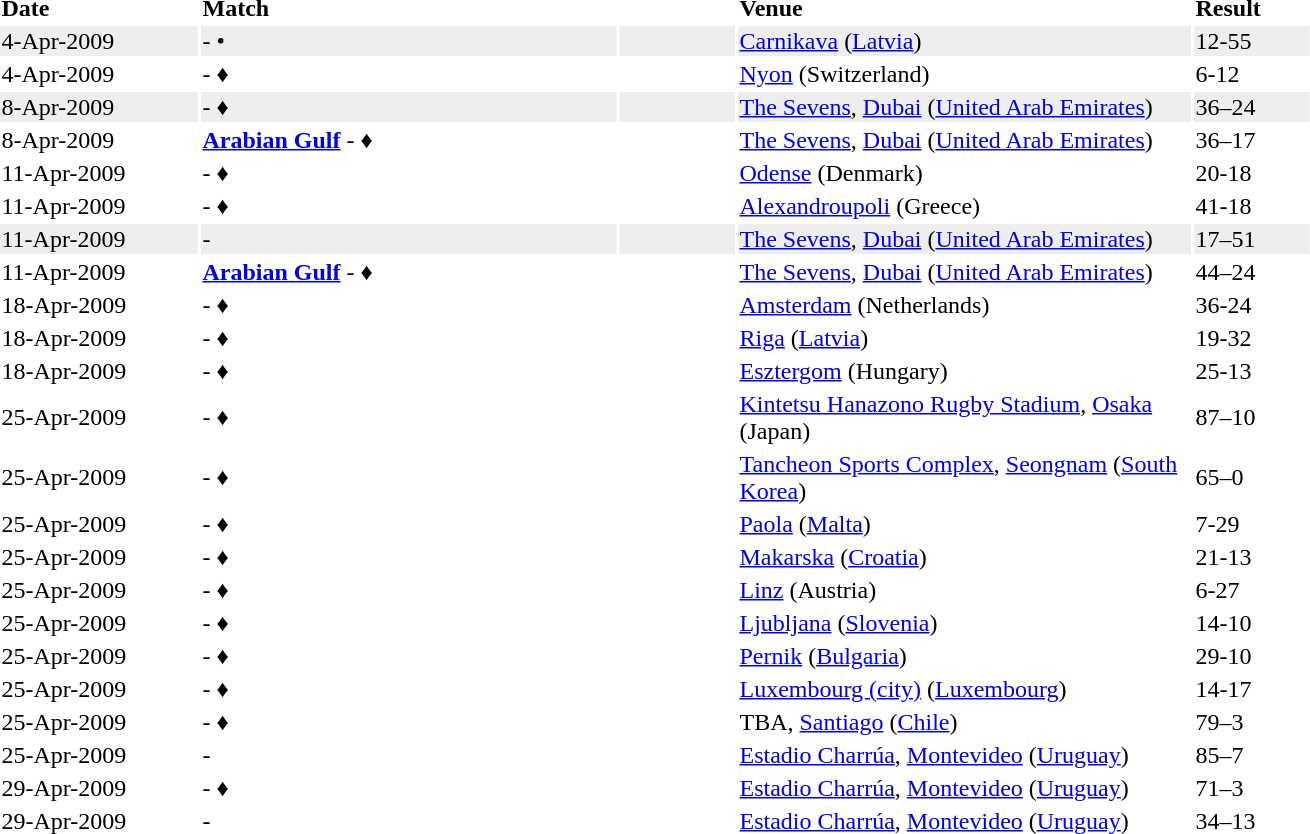<table>
<tr ---->
<td width="130"><strong>Date</strong></td>
<td width="275"><strong>Match</strong></td>
<td width="75"></td>
<td width="300"><strong>Venue</strong></td>
<td width="75"><strong>Result</strong></td>
</tr>
<tr ---- bgcolor="#eeeeee">
<td>4-Apr-2009</td>
<td> -  •</td>
<td><br></td>
<td><a href='#'>Carnikava</a> (<a href='#'>Latvia</a>)</td>
<td>12-55</td>
</tr>
<tr ---->
<td>4-Apr-2009</td>
<td> - <strong></strong> ♦</td>
<td><br></td>
<td><a href='#'>Nyon</a> (Switzerland)</td>
<td>6-12</td>
</tr>
<tr ---- bgcolor="#eeeeee">
<td>8-Apr-2009</td>
<td><strong></strong> -  ♦</td>
<td><br></td>
<td><a href='#'>The Sevens</a>, <a href='#'>Dubai</a> (<a href='#'>United Arab Emirates</a>)</td>
<td>36–24</td>
</tr>
<tr ---->
<td>8-Apr-2009</td>
<td><strong><a href='#'>Arabian Gulf</a></strong> -  ♦</td>
<td><br></td>
<td><a href='#'>The Sevens</a>, <a href='#'>Dubai</a> (<a href='#'>United Arab Emirates</a>)</td>
<td>36–17</td>
</tr>
<tr ----bgcolor="#eeeeee">
<td>11-Apr-2009</td>
<td><strong></strong> -  ♦</td>
<td><br></td>
<td><a href='#'>Odense</a> (Denmark)</td>
<td>20-18</td>
</tr>
<tr ---->
<td>11-Apr-2009</td>
<td><strong></strong> -  ♦</td>
<td><br></td>
<td><a href='#'>Alexandroupoli</a> (Greece)</td>
<td>41-18</td>
</tr>
<tr ---- bgcolor="#eeeeee">
<td>11-Apr-2009</td>
<td> - <strong></strong></td>
<td><br></td>
<td><a href='#'>The Sevens</a>, <a href='#'>Dubai</a> (<a href='#'>United Arab Emirates</a>)</td>
<td>17–51</td>
</tr>
<tr ---->
<td>11-Apr-2009</td>
<td><strong><a href='#'>Arabian Gulf</a></strong> -  ♦</td>
<td><br></td>
<td><a href='#'>The Sevens</a>, <a href='#'>Dubai</a> (<a href='#'>United Arab Emirates</a>)</td>
<td>44–24</td>
</tr>
<tr ----bgcolor="#eeeeee">
<td>18-Apr-2009</td>
<td><strong></strong> -  ♦</td>
<td><br> </td>
<td><a href='#'>Amsterdam</a> (Netherlands)</td>
<td>36-24</td>
</tr>
<tr ---->
<td>18-Apr-2009</td>
<td> - <strong></strong> ♦</td>
<td><br></td>
<td><a href='#'>Riga</a> (<a href='#'>Latvia</a>)</td>
<td>19-32</td>
</tr>
<tr ----bgcolor="#eeeeee">
<td>18-Apr-2009</td>
<td><strong></strong> -  ♦</td>
<td><br></td>
<td><a href='#'>Esztergom</a> (Hungary)</td>
<td>25-13</td>
</tr>
<tr ---->
<td>25-Apr-2009</td>
<td><strong></strong> -  ♦</td>
<td><br></td>
<td><a href='#'>Kintetsu Hanazono Rugby Stadium</a>, <a href='#'>Osaka</a> (Japan)</td>
<td>87–10</td>
</tr>
<tr ----bgcolor="#eeeeee">
<td>25-Apr-2009</td>
<td><strong></strong> -  ♦</td>
<td><br></td>
<td><a href='#'>Tancheon Sports Complex</a>, <a href='#'>Seongnam</a> (<a href='#'>South Korea</a>)</td>
<td>65–0</td>
</tr>
<tr ---->
<td>25-Apr-2009</td>
<td> - <strong></strong> ♦</td>
<td><br></td>
<td><a href='#'>Paola</a> (<a href='#'>Malta</a>)</td>
<td>7-29</td>
</tr>
<tr ----bgcolor="#eeeeee">
<td>25-Apr-2009</td>
<td><strong></strong> -  ♦</td>
<td><br></td>
<td><a href='#'>Makarska</a> (<a href='#'>Croatia</a>)</td>
<td>21-13</td>
</tr>
<tr ---->
<td>25-Apr-2009</td>
<td> - <strong></strong> ♦</td>
<td><br></td>
<td><a href='#'>Linz</a> (Austria)</td>
<td>6-27</td>
</tr>
<tr ----bgcolor="#eeeeee">
<td>25-Apr-2009</td>
<td><strong></strong> -  ♦</td>
<td><br></td>
<td><a href='#'>Ljubljana</a> (<a href='#'>Slovenia</a>)</td>
<td>14-10</td>
</tr>
<tr ---->
<td>25-Apr-2009</td>
<td><strong></strong> -  ♦</td>
<td><br></td>
<td><a href='#'>Pernik</a> (<a href='#'>Bulgaria</a>)</td>
<td>29-10</td>
</tr>
<tr ----bgcolor="#eeeeee">
<td>25-Apr-2009</td>
<td> - <strong></strong> ♦</td>
<td><br></td>
<td><a href='#'>Luxembourg (city)</a> (<a href='#'>Luxembourg</a>)</td>
<td>14-17</td>
</tr>
<tr ---->
<td>25-Apr-2009</td>
<td><strong></strong> -  ♦</td>
<td><br></td>
<td>TBA, <a href='#'>Santiago</a> (<a href='#'>Chile</a>)</td>
<td>79–3</td>
</tr>
<tr ----bgcolor="#eeeeee">
<td>25-Apr-2009</td>
<td><strong></strong> - </td>
<td><br></td>
<td><a href='#'>Estadio Charrúa</a>, <a href='#'>Montevideo</a> (<a href='#'>Uruguay</a>)</td>
<td>85–7</td>
</tr>
<tr ---->
<td>29-Apr-2009</td>
<td><strong></strong> -  ♦</td>
<td><br></td>
<td><a href='#'>Estadio Charrúa</a>, <a href='#'>Montevideo</a> (<a href='#'>Uruguay</a>)</td>
<td>71–3</td>
</tr>
<tr ----bgcolor="#eeeeee">
<td>29-Apr-2009</td>
<td><strong></strong> - </td>
<td><br></td>
<td><a href='#'>Estadio Charrúa</a>, <a href='#'>Montevideo</a> (<a href='#'>Uruguay</a>)</td>
<td>34–13</td>
</tr>
</table>
